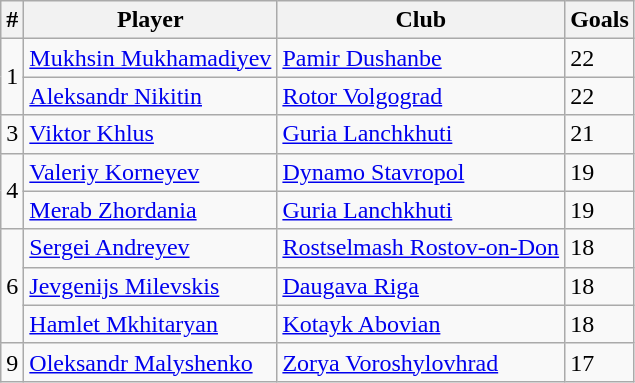<table class="wikitable">
<tr>
<th>#</th>
<th>Player</th>
<th>Club</th>
<th>Goals</th>
</tr>
<tr>
<td rowspan=2>1</td>
<td><a href='#'>Mukhsin Mukhamadiyev</a></td>
<td><a href='#'>Pamir Dushanbe</a></td>
<td>22</td>
</tr>
<tr>
<td><a href='#'>Aleksandr Nikitin</a></td>
<td><a href='#'>Rotor Volgograd</a></td>
<td>22</td>
</tr>
<tr>
<td>3</td>
<td><a href='#'>Viktor Khlus</a></td>
<td><a href='#'>Guria Lanchkhuti</a></td>
<td>21</td>
</tr>
<tr>
<td rowspan=2>4</td>
<td><a href='#'>Valeriy Korneyev</a></td>
<td><a href='#'>Dynamo Stavropol</a></td>
<td>19</td>
</tr>
<tr>
<td><a href='#'>Merab Zhordania</a></td>
<td><a href='#'>Guria Lanchkhuti</a></td>
<td>19</td>
</tr>
<tr>
<td rowspan=3>6</td>
<td><a href='#'>Sergei Andreyev</a></td>
<td><a href='#'>Rostselmash Rostov-on-Don</a></td>
<td>18</td>
</tr>
<tr>
<td><a href='#'>Jevgenijs Milevskis</a></td>
<td><a href='#'>Daugava Riga</a></td>
<td>18</td>
</tr>
<tr>
<td><a href='#'>Hamlet Mkhitaryan</a></td>
<td><a href='#'>Kotayk Abovian</a></td>
<td>18</td>
</tr>
<tr>
<td>9</td>
<td><a href='#'>Oleksandr Malyshenko</a></td>
<td><a href='#'>Zorya Voroshylovhrad</a></td>
<td>17</td>
</tr>
</table>
